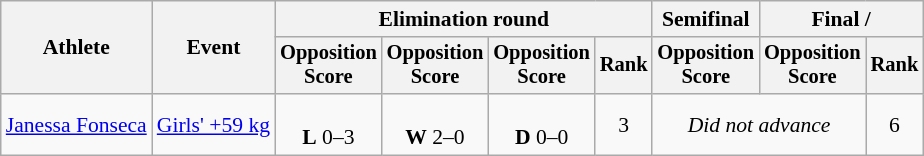<table class=wikitable style=font-size:90%;text-align:center>
<tr>
<th rowspan="2">Athlete</th>
<th rowspan="2">Event</th>
<th colspan="4">Elimination round</th>
<th>Semifinal</th>
<th colspan=2>Final / </th>
</tr>
<tr style="font-size:95%">
<th>Opposition<br>Score</th>
<th>Opposition<br>Score</th>
<th>Opposition<br>Score</th>
<th>Rank</th>
<th>Opposition<br>Score</th>
<th>Opposition<br>Score</th>
<th>Rank</th>
</tr>
<tr>
<td><a href='#'>Janessa Fonseca</a></td>
<td><a href='#'>Girls' +59 kg</a></td>
<td><br><strong>L</strong> 0–3</td>
<td><br><strong>W</strong> 2–0</td>
<td><br><strong>D</strong> 0–0</td>
<td>3</td>
<td colspan=2><em>Did not advance</em></td>
<td>6</td>
</tr>
</table>
